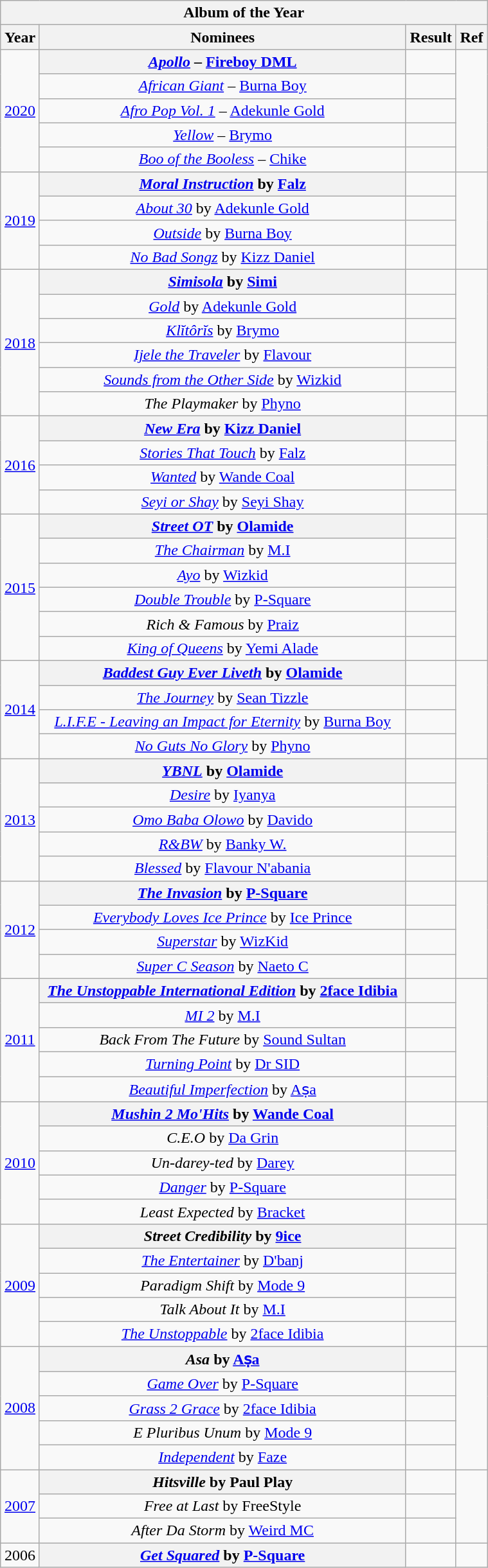<table class="wikitable"  style="text-align:center; width:40%;">
<tr>
<th colspan="4">Album of the Year</th>
</tr>
<tr>
<th>Year</th>
<th>Nominees</th>
<th>Result</th>
<th>Ref</th>
</tr>
<tr>
<td rowspan="5"><a href='#'>2020</a></td>
<th><em><a href='#'>Apollo</a></em> – <a href='#'>Fireboy DML</a></th>
<td></td>
<td rowspan="5"></td>
</tr>
<tr>
<td><em><a href='#'>African Giant</a></em> – <a href='#'>Burna Boy</a></td>
<td></td>
</tr>
<tr>
<td><em><a href='#'>Afro Pop Vol. 1</a></em> – <a href='#'>Adekunle Gold</a></td>
<td></td>
</tr>
<tr>
<td><em><a href='#'>Yellow</a></em> – <a href='#'>Brymo</a></td>
<td></td>
</tr>
<tr>
<td><em><a href='#'>Boo of the Booless</a></em> – <a href='#'>Chike</a></td>
<td></td>
</tr>
<tr>
<td rowspan="4"><a href='#'>2019</a></td>
<th><em><a href='#'>Moral Instruction</a></em> by <a href='#'>Falz</a></th>
<td></td>
<td rowspan="4"></td>
</tr>
<tr>
<td><em><a href='#'>About 30</a></em> by <a href='#'>Adekunle Gold</a></td>
<td></td>
</tr>
<tr>
<td><em><a href='#'>Outside</a></em> by <a href='#'>Burna Boy</a></td>
<td></td>
</tr>
<tr>
<td><em><a href='#'>No Bad Songz</a></em> by <a href='#'>Kizz Daniel</a></td>
<td></td>
</tr>
<tr>
<td rowspan="6"><a href='#'>2018</a></td>
<th><em><a href='#'>Simisola</a></em> by <a href='#'>Simi</a></th>
<td></td>
<td rowspan="6"></td>
</tr>
<tr>
<td><em><a href='#'>Gold</a></em> by <a href='#'>Adekunle Gold</a></td>
<td></td>
</tr>
<tr>
<td><em><a href='#'>Klĭtôrĭs</a></em> by <a href='#'>Brymo</a></td>
<td></td>
</tr>
<tr>
<td><em><a href='#'>Ijele the Traveler</a></em> by <a href='#'>Flavour</a></td>
<td></td>
</tr>
<tr>
<td><em><a href='#'>Sounds from the Other Side</a></em> by <a href='#'>Wizkid</a></td>
<td></td>
</tr>
<tr>
<td><em>The Playmaker</em> by <a href='#'>Phyno</a></td>
<td></td>
</tr>
<tr>
<td rowspan="4"><a href='#'>2016</a></td>
<th><em><a href='#'>New Era</a></em> by <a href='#'>Kizz Daniel</a></th>
<td></td>
<td rowspan="4"></td>
</tr>
<tr>
<td><em><a href='#'>Stories That Touch</a></em> by <a href='#'>Falz</a></td>
<td></td>
</tr>
<tr>
<td><a href='#'><em>Wanted</em></a> by <a href='#'>Wande Coal</a></td>
<td></td>
</tr>
<tr>
<td><em><a href='#'>Seyi or Shay</a></em> by <a href='#'>Seyi Shay</a></td>
<td></td>
</tr>
<tr>
<td rowspan="6"><a href='#'>2015</a></td>
<th><em><a href='#'>Street OT</a></em> by <a href='#'>Olamide</a></th>
<td></td>
<td rowspan="6"></td>
</tr>
<tr>
<td><em><a href='#'>The Chairman</a></em> by <a href='#'>M.I</a></td>
<td></td>
</tr>
<tr>
<td><em><a href='#'>Ayo</a></em> by <a href='#'>Wizkid</a></td>
<td></td>
</tr>
<tr>
<td><em><a href='#'>Double Trouble</a></em> by <a href='#'>P-Square</a></td>
<td></td>
</tr>
<tr>
<td><em>Rich & Famous</em> by <a href='#'>Praiz</a></td>
<td></td>
</tr>
<tr>
<td><em><a href='#'>King of Queens</a></em> by <a href='#'>Yemi Alade</a></td>
<td></td>
</tr>
<tr>
<td rowspan="4"><a href='#'>2014</a></td>
<th><em><a href='#'>Baddest Guy Ever Liveth</a></em> by <a href='#'>Olamide</a></th>
<td></td>
<td rowspan="4"></td>
</tr>
<tr>
<td><em><a href='#'>The Journey</a></em> by <a href='#'>Sean Tizzle</a></td>
<td></td>
</tr>
<tr>
<td><em><a href='#'>L.I.F.E - Leaving an Impact for Eternity</a></em> by <a href='#'>Burna Boy</a></td>
<td></td>
</tr>
<tr>
<td><em><a href='#'>No Guts No Glory</a></em> by <a href='#'>Phyno</a></td>
<td></td>
</tr>
<tr>
<td rowspan="5"><a href='#'>2013</a></td>
<th><em><a href='#'>YBNL</a></em> by <a href='#'>Olamide</a></th>
<td></td>
<td rowspan="5"></td>
</tr>
<tr>
<td><em><a href='#'>Desire</a></em> by <a href='#'>Iyanya</a></td>
<td></td>
</tr>
<tr>
<td><em><a href='#'>Omo Baba Olowo</a></em> by <a href='#'>Davido</a></td>
<td></td>
</tr>
<tr>
<td><em><a href='#'>R&BW</a></em> by <a href='#'>Banky W.</a></td>
<td></td>
</tr>
<tr>
<td><a href='#'><em>Blessed</em></a> by <a href='#'>Flavour N'abania</a></td>
<td></td>
</tr>
<tr>
<td rowspan="4"><a href='#'>2012</a></td>
<th><a href='#'><em>The Invasion</em></a> by <a href='#'>P-Square</a></th>
<td></td>
<td rowspan="4"></td>
</tr>
<tr>
<td><em><a href='#'>Everybody Loves Ice Prince</a></em> by <a href='#'>Ice Prince</a></td>
<td></td>
</tr>
<tr>
<td><a href='#'><em>Superstar</em></a> by <a href='#'>WizKid</a></td>
<td></td>
</tr>
<tr>
<td><em><a href='#'>Super C Season</a></em> by <a href='#'>Naeto C</a></td>
<td></td>
</tr>
<tr>
<td rowspan="5"><a href='#'>2011</a></td>
<th><a href='#'><em>The Unstoppable International Edition</em></a> by <a href='#'>2face Idibia</a></th>
<td></td>
<td rowspan="5"></td>
</tr>
<tr>
<td><em><a href='#'>MI 2</a></em> by <a href='#'>M.I</a></td>
<td></td>
</tr>
<tr>
<td><em>Back From The Future</em> by <a href='#'>Sound Sultan</a></td>
<td></td>
</tr>
<tr>
<td><a href='#'><em>Turning Point</em></a> by <a href='#'>Dr SID</a></td>
<td></td>
</tr>
<tr>
<td><em><a href='#'>Beautiful Imperfection</a></em> by <a href='#'>Aṣa</a></td>
<td></td>
</tr>
<tr>
<td rowspan="5"><a href='#'>2010</a></td>
<th><em><a href='#'>Mushin 2 Mo'Hits</a></em> by <a href='#'>Wande Coal</a></th>
<td></td>
<td rowspan="5"></td>
</tr>
<tr>
<td><em>C.E.O</em> by <a href='#'>Da Grin</a></td>
<td></td>
</tr>
<tr>
<td><em>Un-darey-ted</em> by <a href='#'>Darey</a></td>
<td></td>
</tr>
<tr>
<td><a href='#'><em>Danger</em></a> by <a href='#'>P-Square</a></td>
<td></td>
</tr>
<tr>
<td><em>Least Expected</em> by <a href='#'>Bracket</a></td>
<td></td>
</tr>
<tr>
<td rowspan="5"><a href='#'>2009</a></td>
<th><em>Street Credibility</em> by <a href='#'>9ice</a></th>
<td></td>
<td rowspan="5"></td>
</tr>
<tr>
<td><a href='#'><em>The Entertainer</em></a> by <a href='#'>D'banj</a></td>
<td></td>
</tr>
<tr>
<td><em>Paradigm Shift</em> by <a href='#'>Mode 9</a></td>
<td></td>
</tr>
<tr>
<td><em>Talk About It</em> by <a href='#'>M.I</a></td>
<td></td>
</tr>
<tr>
<td><em><a href='#'>The Unstoppable</a></em> by <a href='#'>2face Idibia</a></td>
<td></td>
</tr>
<tr>
<td rowspan="5"><a href='#'>2008</a></td>
<th><em>Asa</em> by <a href='#'>Aṣa</a></th>
<td></td>
<td rowspan="5"></td>
</tr>
<tr>
<td><a href='#'><em>Game Over</em></a> by <a href='#'>P-Square</a></td>
<td></td>
</tr>
<tr>
<td><em><a href='#'>Grass 2 Grace</a></em> by <a href='#'>2face Idibia</a></td>
<td></td>
</tr>
<tr>
<td><em>E Pluribus Unum</em> by <a href='#'>Mode 9</a></td>
<td></td>
</tr>
<tr>
<td><a href='#'><em>Independent</em></a> by <a href='#'>Faze</a></td>
<td></td>
</tr>
<tr>
<td rowspan="3"><a href='#'>2007</a></td>
<th><em>Hitsville</em> by Paul Play</th>
<td></td>
<td rowspan="3"></td>
</tr>
<tr>
<td><em>Free at Last</em> by FreeStyle</td>
<td></td>
</tr>
<tr>
<td><em>After Da Storm</em> by <a href='#'>Weird MC</a></td>
<td></td>
</tr>
<tr>
<td>2006</td>
<th><em><a href='#'>Get Squared</a></em> by <a href='#'>P-Square</a></th>
<td></td>
<td></td>
</tr>
</table>
